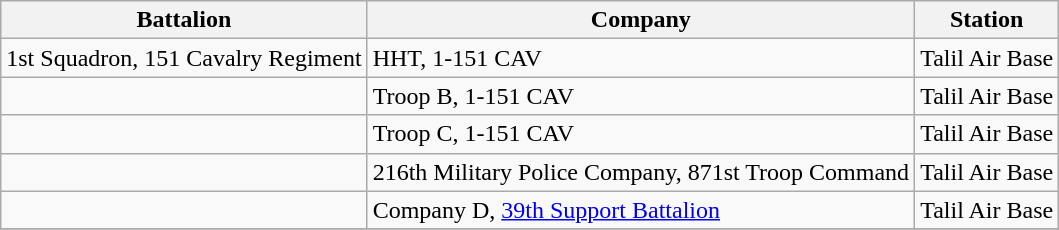<table class="wikitable">
<tr>
<th>Battalion</th>
<th>Company</th>
<th>Station</th>
</tr>
<tr>
<td>1st Squadron, 151 Cavalry Regiment</td>
<td>HHT, 1-151 CAV</td>
<td>Talil Air Base</td>
</tr>
<tr>
<td></td>
<td>Troop B, 1-151 CAV</td>
<td>Talil Air Base</td>
</tr>
<tr>
<td></td>
<td>Troop C, 1-151 CAV</td>
<td>Talil Air Base</td>
</tr>
<tr>
<td></td>
<td>216th Military Police Company, 871st Troop Command</td>
<td>Talil Air Base</td>
</tr>
<tr>
<td></td>
<td>Company D, <a href='#'>39th Support Battalion</a></td>
<td>Talil Air Base</td>
</tr>
<tr>
</tr>
</table>
